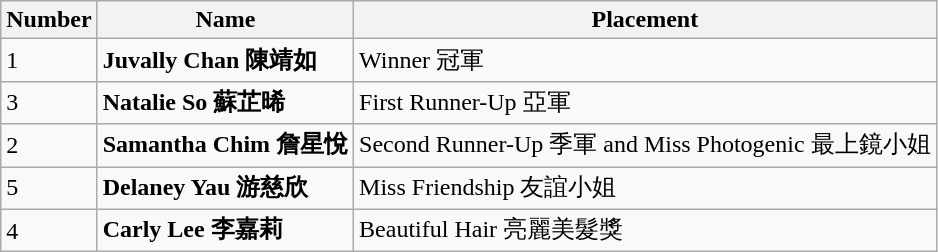<table class="wikitable">
<tr>
<th><strong>Number</strong></th>
<th><strong>Name</strong></th>
<th><strong>Placement</strong></th>
</tr>
<tr>
<td>1</td>
<td><strong>Juvally Chan 陳靖如</strong></td>
<td>Winner 冠軍</td>
</tr>
<tr>
<td>3</td>
<td><strong>Natalie So 蘇芷晞</strong></td>
<td>First Runner-Up 亞軍</td>
</tr>
<tr>
<td>2</td>
<td><strong>Samantha Chim 詹星悅</strong></td>
<td>Second Runner-Up 季軍 and Miss Photogenic 最上鏡小姐</td>
</tr>
<tr>
<td>5</td>
<td><strong>Delaney Yau 游慈欣</strong></td>
<td>Miss Friendship 友誼小姐</td>
</tr>
<tr>
<td>4</td>
<td><strong>Carly Lee 李嘉莉</strong></td>
<td>Beautiful Hair 亮麗美髮獎</td>
</tr>
</table>
